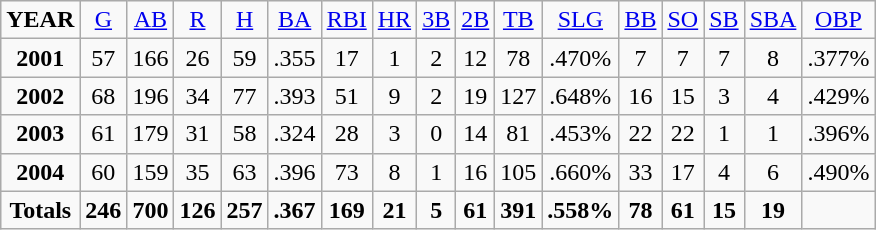<table class="sortable wikitable">
<tr align=center>
<td><strong>YEAR</strong></td>
<td><a href='#'>G</a></td>
<td><a href='#'>AB</a></td>
<td><a href='#'>R</a></td>
<td><a href='#'>H</a></td>
<td><a href='#'>BA</a></td>
<td><a href='#'>RBI</a></td>
<td><a href='#'>HR</a></td>
<td><a href='#'>3B</a></td>
<td><a href='#'>2B</a></td>
<td><a href='#'>TB</a></td>
<td><a href='#'>SLG</a></td>
<td><a href='#'>BB</a></td>
<td><a href='#'>SO</a></td>
<td><a href='#'>SB</a></td>
<td><a href='#'>SBA</a></td>
<td><a href='#'>OBP</a></td>
</tr>
<tr align=center>
<td><strong>2001</strong></td>
<td>57</td>
<td>166</td>
<td>26</td>
<td>59</td>
<td>.355</td>
<td>17</td>
<td>1</td>
<td>2</td>
<td>12</td>
<td>78</td>
<td>.470%</td>
<td>7</td>
<td>7</td>
<td>7</td>
<td>8</td>
<td>.377%</td>
</tr>
<tr align=center>
<td><strong>2002</strong></td>
<td>68</td>
<td>196</td>
<td>34</td>
<td>77</td>
<td>.393</td>
<td>51</td>
<td>9</td>
<td>2</td>
<td>19</td>
<td>127</td>
<td>.648%</td>
<td>16</td>
<td>15</td>
<td>3</td>
<td>4</td>
<td>.429%</td>
</tr>
<tr align=center>
<td><strong>2003</strong></td>
<td>61</td>
<td>179</td>
<td>31</td>
<td>58</td>
<td>.324</td>
<td>28</td>
<td>3</td>
<td>0</td>
<td>14</td>
<td>81</td>
<td>.453%</td>
<td>22</td>
<td>22</td>
<td>1</td>
<td>1</td>
<td>.396%</td>
</tr>
<tr align=center>
<td><strong>2004</strong></td>
<td>60</td>
<td>159</td>
<td>35</td>
<td>63</td>
<td>.396</td>
<td>73</td>
<td>8</td>
<td>1</td>
<td>16</td>
<td>105</td>
<td>.660%</td>
<td>33</td>
<td>17</td>
<td>4</td>
<td>6</td>
<td>.490%</td>
</tr>
<tr align=center>
<td><strong>Totals</strong></td>
<td><strong>246</strong></td>
<td><strong>700</strong></td>
<td><strong>126</strong></td>
<td><strong>257</strong></td>
<td><strong>.367</strong></td>
<td><strong>169</strong></td>
<td><strong>21</strong></td>
<td><strong>5</strong></td>
<td><strong>61</strong></td>
<td><strong>391</strong></td>
<td><strong>.558%</strong></td>
<td><strong>78</strong></td>
<td><strong>61</strong></td>
<td><strong>15</strong></td>
<td><strong>19</strong></td>
<td></td>
</tr>
</table>
